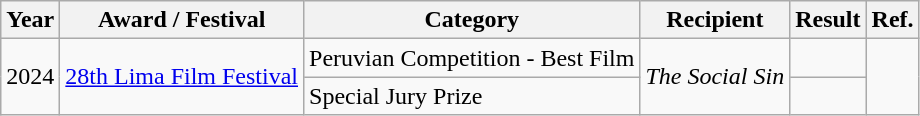<table class="wikitable">
<tr>
<th>Year</th>
<th>Award / Festival</th>
<th>Category</th>
<th>Recipient</th>
<th>Result</th>
<th>Ref.</th>
</tr>
<tr>
<td rowspan="2">2024</td>
<td rowspan="2"><a href='#'>28th Lima Film Festival</a></td>
<td>Peruvian Competition - Best Film</td>
<td rowspan="2"><em>The Social Sin</em></td>
<td></td>
<td rowspan="2"></td>
</tr>
<tr>
<td>Special Jury Prize</td>
<td></td>
</tr>
</table>
